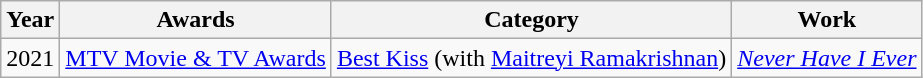<table class="wikitable">
<tr>
<th>Year</th>
<th>Awards</th>
<th>Category</th>
<th>Work</th>
</tr>
<tr>
<td>2021</td>
<td><a href='#'>MTV Movie & TV Awards</a></td>
<td><a href='#'>Best Kiss</a> (with <a href='#'>Maitreyi Ramakrishnan</a>)</td>
<td><em><a href='#'>Never Have I Ever</a></em></td>
</tr>
</table>
